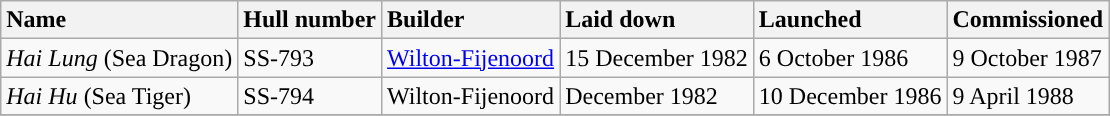<table class= "wikitable">
<tr>
<th style="text-align:left">Name</th>
<th style="text-align:left">Hull number</th>
<th style="text-align:left">Builder</th>
<th style="text-align:left">Laid down</th>
<th style="text-align:left">Launched</th>
<th style="text-align:left">Commissioned</th>
</tr>
<tr>
<td><em>Hai Lung</em> (Sea Dragon)</td>
<td>SS-793</td>
<td><a href='#'>Wilton-Fijenoord</a></td>
<td>15 December 1982</td>
<td>6 October 1986</td>
<td>9 October 1987</td>
</tr>
<tr>
<td><em>Hai Hu</em> (Sea Tiger)</td>
<td>SS-794</td>
<td>Wilton-Fijenoord</td>
<td>December 1982</td>
<td>10 December 1986</td>
<td>9 April 1988</td>
</tr>
<tr>
</tr>
</table>
